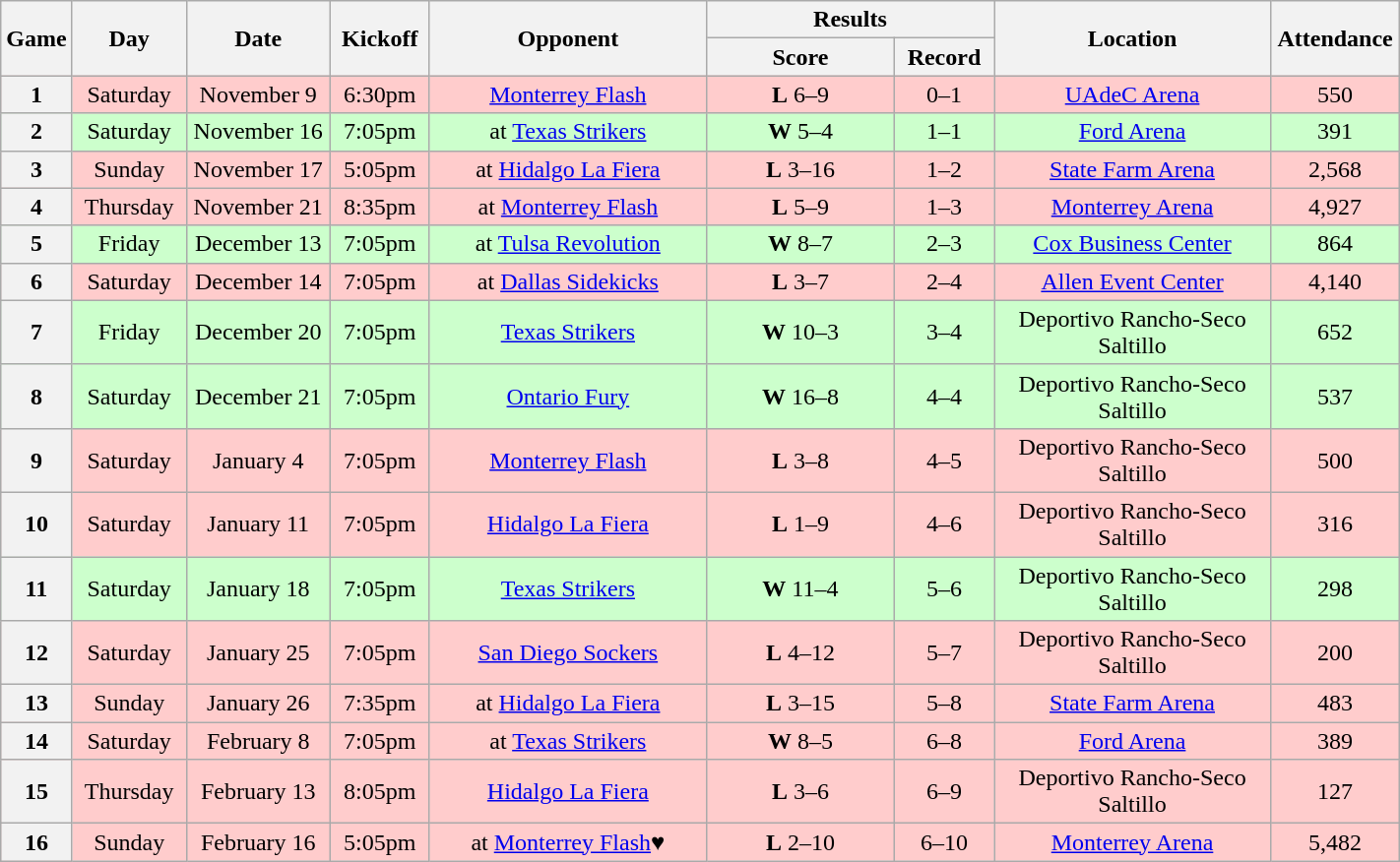<table class="wikitable">
<tr>
<th rowspan="2" width="40">Game</th>
<th rowspan="2" width="70">Day</th>
<th rowspan="2" width="90">Date</th>
<th rowspan="2" width="60">Kickoff</th>
<th rowspan="2" width="180">Opponent</th>
<th colspan="2" width="180">Results</th>
<th rowspan="2" width="180">Location</th>
<th rowspan="2" width="80">Attendance</th>
</tr>
<tr>
<th width="120">Score</th>
<th width="60">Record</th>
</tr>
<tr align="center" bgcolor="#FFCCCC">
<th>1</th>
<td>Saturday</td>
<td>November 9</td>
<td>6:30pm</td>
<td><a href='#'>Monterrey Flash</a></td>
<td><strong>L</strong> 6–9</td>
<td>0–1</td>
<td><a href='#'>UAdeC Arena</a></td>
<td>550</td>
</tr>
<tr align="center" bgcolor="#CCFFCC">
<th>2</th>
<td>Saturday</td>
<td>November 16</td>
<td>7:05pm</td>
<td>at <a href='#'>Texas Strikers</a></td>
<td><strong>W</strong> 5–4</td>
<td>1–1</td>
<td><a href='#'>Ford Arena</a></td>
<td>391</td>
</tr>
<tr align="center" bgcolor="#FFCCCC">
<th>3</th>
<td>Sunday</td>
<td>November 17</td>
<td>5:05pm</td>
<td>at <a href='#'>Hidalgo La Fiera</a></td>
<td><strong>L</strong> 3–16</td>
<td>1–2</td>
<td><a href='#'>State Farm Arena</a></td>
<td>2,568</td>
</tr>
<tr align="center" bgcolor="#FFCCCC">
<th>4</th>
<td>Thursday</td>
<td>November 21</td>
<td>8:35pm</td>
<td>at <a href='#'>Monterrey Flash</a></td>
<td><strong>L</strong> 5–9</td>
<td>1–3</td>
<td><a href='#'>Monterrey Arena</a></td>
<td>4,927</td>
</tr>
<tr align="center" bgcolor="#CCFFCC">
<th>5</th>
<td>Friday</td>
<td>December 13</td>
<td>7:05pm</td>
<td>at <a href='#'>Tulsa Revolution</a></td>
<td><strong>W</strong> 8–7</td>
<td>2–3</td>
<td><a href='#'>Cox Business Center</a></td>
<td>864</td>
</tr>
<tr align="center" bgcolor="#FFCCCC">
<th>6</th>
<td>Saturday</td>
<td>December 14</td>
<td>7:05pm</td>
<td>at <a href='#'>Dallas Sidekicks</a></td>
<td><strong>L</strong> 3–7</td>
<td>2–4</td>
<td><a href='#'>Allen Event Center</a></td>
<td>4,140</td>
</tr>
<tr align="center" bgcolor="#CCFFCC">
<th>7</th>
<td>Friday</td>
<td>December 20</td>
<td>7:05pm</td>
<td><a href='#'>Texas Strikers</a></td>
<td><strong>W</strong> 10–3</td>
<td>3–4</td>
<td>Deportivo Rancho-Seco Saltillo</td>
<td>652</td>
</tr>
<tr align="center" bgcolor="#CCFFCC">
<th>8</th>
<td>Saturday</td>
<td>December 21</td>
<td>7:05pm</td>
<td><a href='#'>Ontario Fury</a></td>
<td><strong>W</strong> 16–8</td>
<td>4–4</td>
<td>Deportivo Rancho-Seco Saltillo</td>
<td>537</td>
</tr>
<tr align="center" bgcolor="#FFCCCC">
<th>9</th>
<td>Saturday</td>
<td>January 4</td>
<td>7:05pm</td>
<td><a href='#'>Monterrey Flash</a></td>
<td><strong>L</strong> 3–8</td>
<td>4–5</td>
<td>Deportivo Rancho-Seco Saltillo</td>
<td>500</td>
</tr>
<tr align="center" bgcolor="#FFCCCC">
<th>10</th>
<td>Saturday</td>
<td>January 11</td>
<td>7:05pm</td>
<td><a href='#'>Hidalgo La Fiera</a></td>
<td><strong>L</strong> 1–9</td>
<td>4–6</td>
<td>Deportivo Rancho-Seco Saltillo</td>
<td>316</td>
</tr>
<tr align="center" bgcolor="#CCFFCC">
<th>11</th>
<td>Saturday</td>
<td>January 18</td>
<td>7:05pm</td>
<td><a href='#'>Texas Strikers</a></td>
<td><strong>W</strong> 11–4</td>
<td>5–6</td>
<td>Deportivo Rancho-Seco Saltillo</td>
<td>298</td>
</tr>
<tr align="center" bgcolor="#FFCCCC">
<th>12</th>
<td>Saturday</td>
<td>January 25</td>
<td>7:05pm</td>
<td><a href='#'>San Diego Sockers</a></td>
<td><strong>L</strong> 4–12</td>
<td>5–7</td>
<td>Deportivo Rancho-Seco Saltillo</td>
<td>200</td>
</tr>
<tr align="center" bgcolor="#FFCCCC">
<th>13</th>
<td>Sunday</td>
<td>January 26</td>
<td>7:35pm</td>
<td>at <a href='#'>Hidalgo La Fiera</a></td>
<td><strong>L</strong> 3–15</td>
<td>5–8</td>
<td><a href='#'>State Farm Arena</a></td>
<td>483</td>
</tr>
<tr align="center" bgcolor="#FFCCCC">
<th>14</th>
<td>Saturday</td>
<td>February 8</td>
<td>7:05pm</td>
<td>at <a href='#'>Texas Strikers</a></td>
<td><strong>W</strong> 8–5</td>
<td>6–8</td>
<td><a href='#'>Ford Arena</a></td>
<td>389</td>
</tr>
<tr align="center" bgcolor="#FFCCCC">
<th>15</th>
<td>Thursday</td>
<td>February 13</td>
<td>8:05pm</td>
<td><a href='#'>Hidalgo La Fiera</a></td>
<td><strong>L</strong> 3–6</td>
<td>6–9</td>
<td>Deportivo Rancho-Seco Saltillo</td>
<td>127</td>
</tr>
<tr align="center" bgcolor="#FFCCCC">
<th>16</th>
<td>Sunday</td>
<td>February 16</td>
<td>5:05pm</td>
<td>at <a href='#'>Monterrey Flash</a>♥</td>
<td><strong>L</strong> 2–10</td>
<td>6–10</td>
<td><a href='#'>Monterrey Arena</a></td>
<td>5,482</td>
</tr>
</table>
